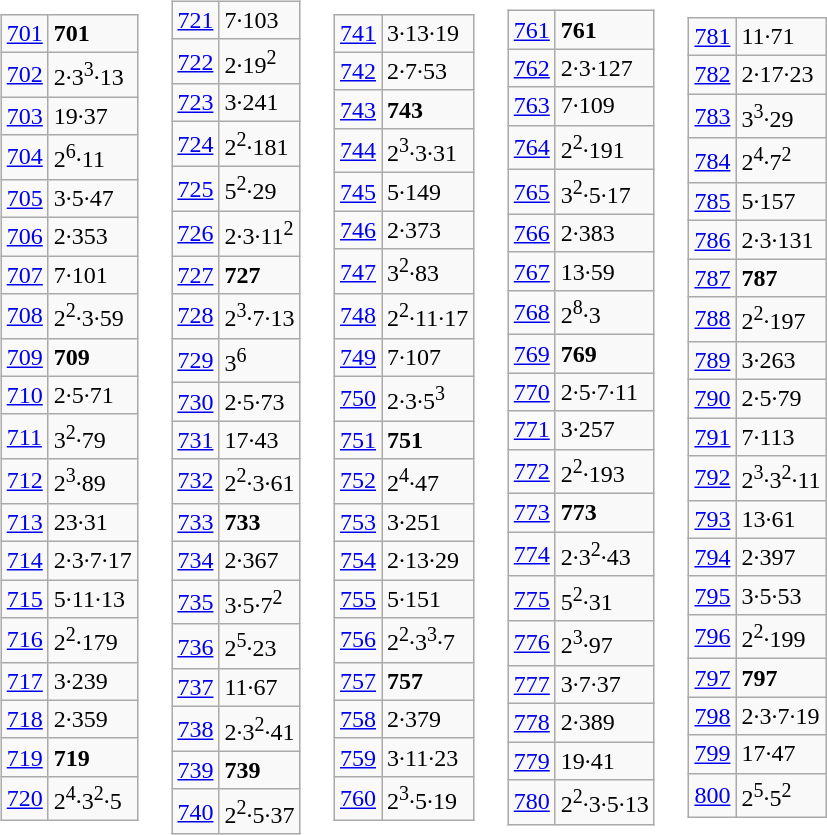<table border="0" cellpadding="3" cellspacing="0">
<tr>
<td><br><table class="wikitable">
<tr>
<td><a href='#'>701</a></td>
<td><strong>701</strong></td>
</tr>
<tr>
<td><a href='#'>702</a></td>
<td>2·3<sup>3</sup>·13</td>
</tr>
<tr>
<td><a href='#'>703</a></td>
<td>19·37</td>
</tr>
<tr>
<td><a href='#'>704</a></td>
<td>2<sup>6</sup>·11</td>
</tr>
<tr>
<td><a href='#'>705</a></td>
<td>3·5·47</td>
</tr>
<tr>
<td><a href='#'>706</a></td>
<td>2·353</td>
</tr>
<tr>
<td><a href='#'>707</a></td>
<td>7·101</td>
</tr>
<tr>
<td><a href='#'>708</a></td>
<td>2<sup>2</sup>·3·59</td>
</tr>
<tr>
<td><a href='#'>709</a></td>
<td><strong>709</strong></td>
</tr>
<tr>
<td><a href='#'>710</a></td>
<td>2·5·71</td>
</tr>
<tr>
<td><a href='#'>711</a></td>
<td>3<sup>2</sup>·79</td>
</tr>
<tr>
<td><a href='#'>712</a></td>
<td>2<sup>3</sup>·89</td>
</tr>
<tr>
<td><a href='#'>713</a></td>
<td>23·31</td>
</tr>
<tr>
<td><a href='#'>714</a></td>
<td>2·3·7·17</td>
</tr>
<tr>
<td><a href='#'>715</a></td>
<td>5·11·13</td>
</tr>
<tr>
<td><a href='#'>716</a></td>
<td>2<sup>2</sup>·179</td>
</tr>
<tr>
<td><a href='#'>717</a></td>
<td>3·239</td>
</tr>
<tr>
<td><a href='#'>718</a></td>
<td>2·359</td>
</tr>
<tr>
<td><a href='#'>719</a></td>
<td><strong>719</strong></td>
</tr>
<tr>
<td><a href='#'>720</a></td>
<td>2<sup>4</sup>·3<sup>2</sup>·5</td>
</tr>
</table>
</td>
<td><br><table class="wikitable">
<tr>
<td><a href='#'>721</a></td>
<td>7·103</td>
</tr>
<tr>
<td><a href='#'>722</a></td>
<td>2·19<sup>2</sup></td>
</tr>
<tr>
<td><a href='#'>723</a></td>
<td>3·241</td>
</tr>
<tr>
<td><a href='#'>724</a></td>
<td>2<sup>2</sup>·181</td>
</tr>
<tr>
<td><a href='#'>725</a></td>
<td>5<sup>2</sup>·29</td>
</tr>
<tr>
<td><a href='#'>726</a></td>
<td>2·3·11<sup>2</sup></td>
</tr>
<tr>
<td><a href='#'>727</a></td>
<td><strong>727</strong></td>
</tr>
<tr>
<td><a href='#'>728</a></td>
<td>2<sup>3</sup>·7·13</td>
</tr>
<tr>
<td><a href='#'>729</a></td>
<td>3<sup>6</sup></td>
</tr>
<tr>
<td><a href='#'>730</a></td>
<td>2·5·73</td>
</tr>
<tr>
<td><a href='#'>731</a></td>
<td>17·43</td>
</tr>
<tr>
<td><a href='#'>732</a></td>
<td>2<sup>2</sup>·3·61</td>
</tr>
<tr>
<td><a href='#'>733</a></td>
<td><strong>733</strong></td>
</tr>
<tr>
<td><a href='#'>734</a></td>
<td>2·367</td>
</tr>
<tr>
<td><a href='#'>735</a></td>
<td>3·5·7<sup>2</sup></td>
</tr>
<tr>
<td><a href='#'>736</a></td>
<td>2<sup>5</sup>·23</td>
</tr>
<tr>
<td><a href='#'>737</a></td>
<td>11·67</td>
</tr>
<tr>
<td><a href='#'>738</a></td>
<td>2·3<sup>2</sup>·41</td>
</tr>
<tr>
<td><a href='#'>739</a></td>
<td><strong>739</strong></td>
</tr>
<tr>
<td><a href='#'>740</a></td>
<td>2<sup>2</sup>·5·37</td>
</tr>
</table>
</td>
<td><br><table class="wikitable">
<tr>
<td><a href='#'>741</a></td>
<td>3·13·19</td>
</tr>
<tr>
<td><a href='#'>742</a></td>
<td>2·7·53</td>
</tr>
<tr>
<td><a href='#'>743</a></td>
<td><strong>743</strong></td>
</tr>
<tr>
<td><a href='#'>744</a></td>
<td>2<sup>3</sup>·3·31</td>
</tr>
<tr>
<td><a href='#'>745</a></td>
<td>5·149</td>
</tr>
<tr>
<td><a href='#'>746</a></td>
<td>2·373</td>
</tr>
<tr>
<td><a href='#'>747</a></td>
<td>3<sup>2</sup>·83</td>
</tr>
<tr>
<td><a href='#'>748</a></td>
<td>2<sup>2</sup>·11·17</td>
</tr>
<tr>
<td><a href='#'>749</a></td>
<td>7·107</td>
</tr>
<tr>
<td><a href='#'>750</a></td>
<td>2·3·5<sup>3</sup></td>
</tr>
<tr>
<td><a href='#'>751</a></td>
<td><strong>751</strong></td>
</tr>
<tr>
<td><a href='#'>752</a></td>
<td>2<sup>4</sup>·47</td>
</tr>
<tr>
<td><a href='#'>753</a></td>
<td>3·251</td>
</tr>
<tr>
<td><a href='#'>754</a></td>
<td>2·13·29</td>
</tr>
<tr>
<td><a href='#'>755</a></td>
<td>5·151</td>
</tr>
<tr>
<td><a href='#'>756</a></td>
<td>2<sup>2</sup>·3<sup>3</sup>·7</td>
</tr>
<tr>
<td><a href='#'>757</a></td>
<td><strong>757</strong></td>
</tr>
<tr>
<td><a href='#'>758</a></td>
<td>2·379</td>
</tr>
<tr>
<td><a href='#'>759</a></td>
<td>3·11·23</td>
</tr>
<tr>
<td><a href='#'>760</a></td>
<td>2<sup>3</sup>·5·19</td>
</tr>
</table>
</td>
<td><br><table class="wikitable">
<tr>
<td><a href='#'>761</a></td>
<td><strong>761</strong></td>
</tr>
<tr>
<td><a href='#'>762</a></td>
<td>2·3·127</td>
</tr>
<tr>
<td><a href='#'>763</a></td>
<td>7·109</td>
</tr>
<tr>
<td><a href='#'>764</a></td>
<td>2<sup>2</sup>·191</td>
</tr>
<tr>
<td><a href='#'>765</a></td>
<td>3<sup>2</sup>·5·17</td>
</tr>
<tr>
<td><a href='#'>766</a></td>
<td>2·383</td>
</tr>
<tr>
<td><a href='#'>767</a></td>
<td>13·59</td>
</tr>
<tr>
<td><a href='#'>768</a></td>
<td>2<sup>8</sup>·3</td>
</tr>
<tr>
<td><a href='#'>769</a></td>
<td><strong>769</strong></td>
</tr>
<tr>
<td><a href='#'>770</a></td>
<td>2·5·7·11</td>
</tr>
<tr>
<td><a href='#'>771</a></td>
<td>3·257</td>
</tr>
<tr>
<td><a href='#'>772</a></td>
<td>2<sup>2</sup>·193</td>
</tr>
<tr>
<td><a href='#'>773</a></td>
<td><strong>773</strong></td>
</tr>
<tr>
<td><a href='#'>774</a></td>
<td>2·3<sup>2</sup>·43</td>
</tr>
<tr>
<td><a href='#'>775</a></td>
<td>5<sup>2</sup>·31</td>
</tr>
<tr>
<td><a href='#'>776</a></td>
<td>2<sup>3</sup>·97</td>
</tr>
<tr>
<td><a href='#'>777</a></td>
<td>3·7·37</td>
</tr>
<tr>
<td><a href='#'>778</a></td>
<td>2·389</td>
</tr>
<tr>
<td><a href='#'>779</a></td>
<td>19·41</td>
</tr>
<tr>
<td><a href='#'>780</a></td>
<td>2<sup>2</sup>·3·5·13</td>
</tr>
</table>
</td>
<td><br><table class="wikitable">
<tr>
<td><a href='#'>781</a></td>
<td>11·71</td>
</tr>
<tr>
<td><a href='#'>782</a></td>
<td>2·17·23</td>
</tr>
<tr>
<td><a href='#'>783</a></td>
<td>3<sup>3</sup>·29</td>
</tr>
<tr>
<td><a href='#'>784</a></td>
<td>2<sup>4</sup>·7<sup>2</sup></td>
</tr>
<tr>
<td><a href='#'>785</a></td>
<td>5·157</td>
</tr>
<tr>
<td><a href='#'>786</a></td>
<td>2·3·131</td>
</tr>
<tr>
<td><a href='#'>787</a></td>
<td><strong>787</strong></td>
</tr>
<tr>
<td><a href='#'>788</a></td>
<td>2<sup>2</sup>·197</td>
</tr>
<tr>
<td><a href='#'>789</a></td>
<td>3·263</td>
</tr>
<tr>
<td><a href='#'>790</a></td>
<td>2·5·79</td>
</tr>
<tr>
<td><a href='#'>791</a></td>
<td>7·113</td>
</tr>
<tr>
<td><a href='#'>792</a></td>
<td>2<sup>3</sup>·3<sup>2</sup>·11</td>
</tr>
<tr>
<td><a href='#'>793</a></td>
<td>13·61</td>
</tr>
<tr>
<td><a href='#'>794</a></td>
<td>2·397</td>
</tr>
<tr>
<td><a href='#'>795</a></td>
<td>3·5·53</td>
</tr>
<tr>
<td><a href='#'>796</a></td>
<td>2<sup>2</sup>·199</td>
</tr>
<tr>
<td><a href='#'>797</a></td>
<td><strong>797</strong></td>
</tr>
<tr>
<td><a href='#'>798</a></td>
<td>2·3·7·19</td>
</tr>
<tr>
<td><a href='#'>799</a></td>
<td>17·47</td>
</tr>
<tr>
<td><a href='#'>800</a></td>
<td>2<sup>5</sup>·5<sup>2</sup></td>
</tr>
</table>
</td>
</tr>
</table>
